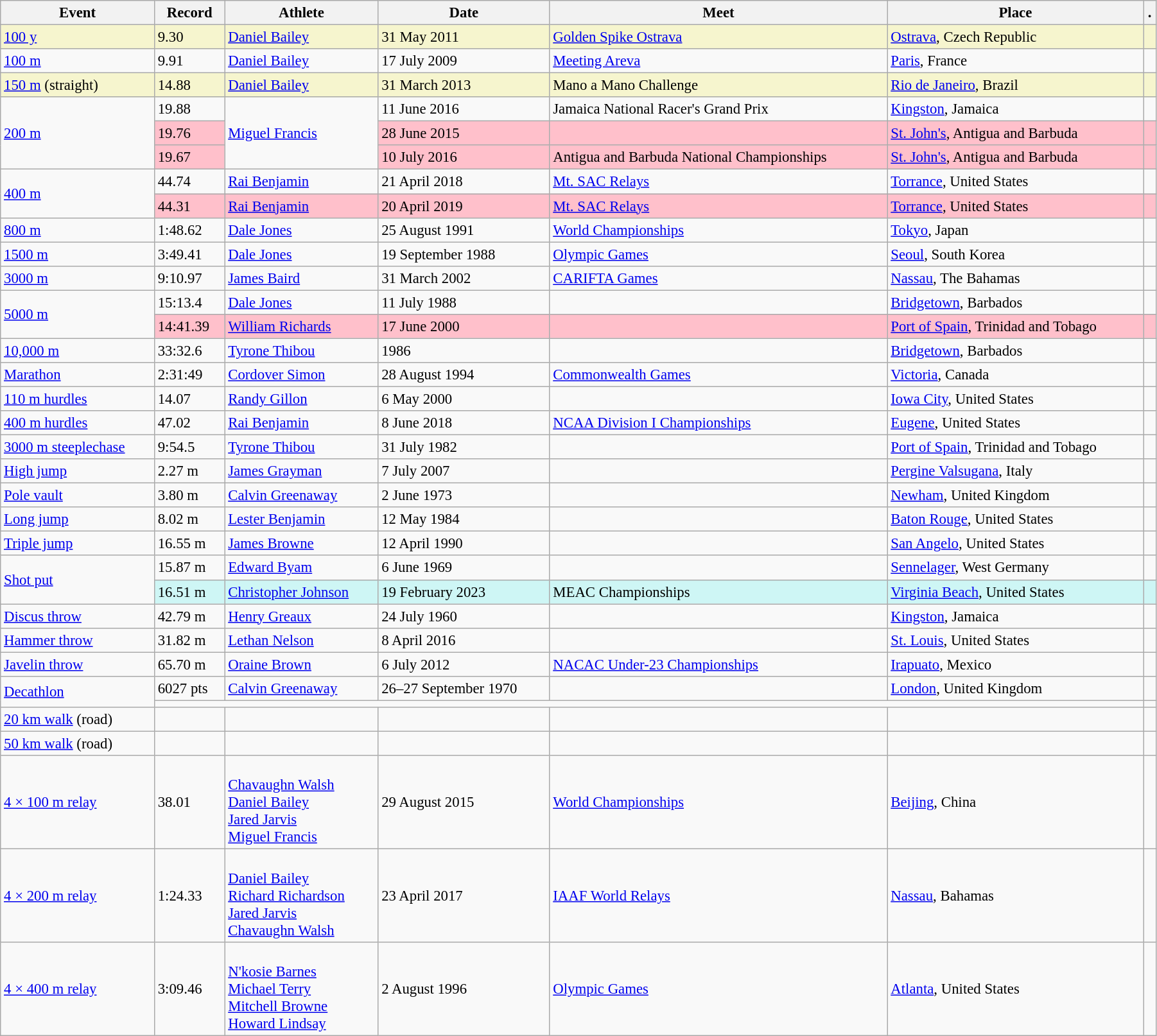<table class="wikitable" style="font-size:95%; width: 95%;">
<tr>
<th>Event</th>
<th>Record</th>
<th>Athlete</th>
<th>Date</th>
<th>Meet</th>
<th>Place</th>
<th>.</th>
</tr>
<tr style="background:#f6F5CE;">
<td><a href='#'>100 y</a></td>
<td>9.30 </td>
<td><a href='#'>Daniel Bailey</a></td>
<td>31 May 2011</td>
<td><a href='#'>Golden Spike Ostrava</a></td>
<td><a href='#'>Ostrava</a>, Czech Republic</td>
<td></td>
</tr>
<tr>
<td><a href='#'>100 m</a></td>
<td>9.91 </td>
<td><a href='#'>Daniel Bailey</a></td>
<td>17 July 2009</td>
<td><a href='#'>Meeting Areva</a></td>
<td><a href='#'>Paris</a>, France</td>
<td></td>
</tr>
<tr style="background:#f6F5CE;">
<td><a href='#'>150 m</a> (straight)</td>
<td>14.88 </td>
<td><a href='#'>Daniel Bailey</a></td>
<td>31 March 2013</td>
<td>Mano a Mano Challenge</td>
<td><a href='#'>Rio de Janeiro</a>, Brazil</td>
<td></td>
</tr>
<tr>
<td rowspan=3><a href='#'>200 m</a></td>
<td>19.88 </td>
<td rowspan=3><a href='#'>Miguel Francis</a></td>
<td>11 June 2016</td>
<td>Jamaica National Racer's Grand Prix</td>
<td><a href='#'>Kingston</a>, Jamaica</td>
<td></td>
</tr>
<tr style="background:pink">
<td>19.76  </td>
<td>28 June 2015</td>
<td></td>
<td><a href='#'>St. John's</a>, Antigua and Barbuda</td>
<td></td>
</tr>
<tr style="background:pink">
<td>19.67 </td>
<td>10 July 2016</td>
<td>Antigua and Barbuda National Championships</td>
<td><a href='#'>St. John's</a>, Antigua and Barbuda</td>
<td></td>
</tr>
<tr>
<td rowspan=2><a href='#'>400 m</a></td>
<td>44.74</td>
<td><a href='#'>Rai Benjamin</a></td>
<td>21 April 2018</td>
<td><a href='#'>Mt. SAC Relays</a></td>
<td><a href='#'>Torrance</a>, United States</td>
<td></td>
</tr>
<tr style="background:pink">
<td>44.31</td>
<td><a href='#'>Rai Benjamin</a></td>
<td>20 April 2019</td>
<td><a href='#'>Mt. SAC Relays</a></td>
<td><a href='#'>Torrance</a>, United States</td>
<td></td>
</tr>
<tr>
<td><a href='#'>800 m</a></td>
<td>1:48.62</td>
<td><a href='#'>Dale Jones</a></td>
<td>25 August 1991</td>
<td><a href='#'>World Championships</a></td>
<td><a href='#'>Tokyo</a>, Japan</td>
<td></td>
</tr>
<tr>
<td><a href='#'>1500 m</a></td>
<td>3:49.41</td>
<td><a href='#'>Dale Jones</a></td>
<td>19 September 1988</td>
<td><a href='#'>Olympic Games</a></td>
<td><a href='#'>Seoul</a>, South Korea</td>
<td></td>
</tr>
<tr>
<td><a href='#'>3000 m</a></td>
<td>9:10.97</td>
<td><a href='#'>James Baird</a></td>
<td>31 March 2002</td>
<td><a href='#'>CARIFTA Games</a></td>
<td><a href='#'>Nassau</a>, The Bahamas</td>
<td></td>
</tr>
<tr>
<td rowspan=2><a href='#'>5000 m</a></td>
<td>15:13.4</td>
<td><a href='#'>Dale Jones</a></td>
<td>11 July 1988</td>
<td></td>
<td><a href='#'>Bridgetown</a>, Barbados</td>
<td></td>
</tr>
<tr style="background:pink">
<td>14:41.39 </td>
<td><a href='#'>William Richards</a></td>
<td>17 June 2000</td>
<td></td>
<td><a href='#'>Port of Spain</a>, Trinidad and Tobago</td>
<td></td>
</tr>
<tr>
<td><a href='#'>10,000 m</a></td>
<td>33:32.6</td>
<td><a href='#'>Tyrone Thibou</a></td>
<td>1986</td>
<td></td>
<td><a href='#'>Bridgetown</a>, Barbados</td>
<td></td>
</tr>
<tr>
<td><a href='#'>Marathon</a></td>
<td>2:31:49</td>
<td><a href='#'>Cordover Simon</a></td>
<td>28 August 1994</td>
<td><a href='#'>Commonwealth Games</a></td>
<td><a href='#'>Victoria</a>, Canada</td>
<td></td>
</tr>
<tr>
<td><a href='#'>110 m hurdles</a></td>
<td>14.07</td>
<td><a href='#'>Randy Gillon</a></td>
<td>6 May 2000</td>
<td></td>
<td><a href='#'>Iowa City</a>, United States</td>
<td></td>
</tr>
<tr>
<td><a href='#'>400 m hurdles</a></td>
<td>47.02</td>
<td><a href='#'>Rai Benjamin</a></td>
<td>8 June 2018</td>
<td><a href='#'>NCAA Division I Championships</a></td>
<td><a href='#'>Eugene</a>, United States</td>
<td></td>
</tr>
<tr>
<td><a href='#'>3000 m steeplechase</a></td>
<td>9:54.5</td>
<td><a href='#'>Tyrone Thibou</a></td>
<td>31 July 1982</td>
<td></td>
<td><a href='#'>Port of Spain</a>, Trinidad and Tobago</td>
<td></td>
</tr>
<tr>
<td><a href='#'>High jump</a></td>
<td>2.27 m</td>
<td><a href='#'>James Grayman</a></td>
<td>7 July 2007</td>
<td></td>
<td><a href='#'>Pergine Valsugana</a>, Italy</td>
<td></td>
</tr>
<tr>
<td><a href='#'>Pole vault</a></td>
<td>3.80 m</td>
<td><a href='#'>Calvin Greenaway</a></td>
<td>2 June 1973</td>
<td></td>
<td><a href='#'>Newham</a>, United Kingdom</td>
<td></td>
</tr>
<tr>
<td><a href='#'>Long jump</a></td>
<td>8.02 m</td>
<td><a href='#'>Lester Benjamin</a></td>
<td>12 May 1984</td>
<td></td>
<td><a href='#'>Baton Rouge</a>, United States</td>
<td></td>
</tr>
<tr>
<td><a href='#'>Triple jump</a></td>
<td>16.55 m</td>
<td><a href='#'>James Browne</a></td>
<td>12 April 1990</td>
<td></td>
<td><a href='#'>San Angelo</a>, United States</td>
<td></td>
</tr>
<tr>
<td rowspan=2><a href='#'>Shot put</a></td>
<td>15.87 m</td>
<td><a href='#'>Edward Byam</a></td>
<td>6 June 1969</td>
<td></td>
<td><a href='#'>Sennelager</a>, West Germany</td>
<td></td>
</tr>
<tr bgcolor=#CEF6F5>
<td>16.51 m</td>
<td><a href='#'>Christopher Johnson</a></td>
<td>19 February 2023</td>
<td>MEAC Championships</td>
<td><a href='#'>Virginia Beach</a>, United States</td>
<td></td>
</tr>
<tr>
<td><a href='#'>Discus throw</a></td>
<td>42.79 m</td>
<td><a href='#'>Henry Greaux</a></td>
<td>24 July 1960</td>
<td></td>
<td><a href='#'>Kingston</a>, Jamaica</td>
<td></td>
</tr>
<tr>
<td><a href='#'>Hammer throw</a></td>
<td>31.82 m</td>
<td><a href='#'>Lethan Nelson</a></td>
<td>8 April 2016</td>
<td></td>
<td><a href='#'>St. Louis</a>, United States</td>
<td></td>
</tr>
<tr>
<td><a href='#'>Javelin throw</a></td>
<td>65.70 m</td>
<td><a href='#'>Oraine Brown</a></td>
<td>6 July 2012</td>
<td><a href='#'>NACAC Under-23 Championships</a></td>
<td><a href='#'>Irapuato</a>, Mexico</td>
<td></td>
</tr>
<tr>
<td rowspan=2><a href='#'>Decathlon</a></td>
<td>6027 pts </td>
<td><a href='#'>Calvin Greenaway</a></td>
<td>26–27 September 1970</td>
<td></td>
<td><a href='#'>London</a>, United Kingdom</td>
<td></td>
</tr>
<tr>
<td colspan=5></td>
<td></td>
</tr>
<tr>
<td><a href='#'>20 km walk</a> (road)</td>
<td></td>
<td></td>
<td></td>
<td></td>
<td></td>
<td></td>
</tr>
<tr>
<td><a href='#'>50 km walk</a> (road)</td>
<td></td>
<td></td>
<td></td>
<td></td>
<td></td>
<td></td>
</tr>
<tr>
<td><a href='#'>4 × 100 m relay</a></td>
<td>38.01</td>
<td><br><a href='#'>Chavaughn Walsh</a><br><a href='#'>Daniel Bailey</a><br><a href='#'>Jared Jarvis</a><br><a href='#'>Miguel Francis</a></td>
<td>29 August 2015</td>
<td><a href='#'>World Championships</a></td>
<td><a href='#'>Beijing</a>, China</td>
<td></td>
</tr>
<tr>
<td><a href='#'>4 × 200 m relay</a></td>
<td>1:24.33</td>
<td><br><a href='#'>Daniel Bailey</a><br><a href='#'>Richard Richardson</a><br><a href='#'>Jared Jarvis</a><br><a href='#'>Chavaughn Walsh</a></td>
<td>23 April 2017</td>
<td><a href='#'>IAAF World Relays</a></td>
<td><a href='#'>Nassau</a>, Bahamas</td>
<td></td>
</tr>
<tr>
<td><a href='#'>4 × 400 m relay</a></td>
<td>3:09.46</td>
<td><br><a href='#'>N'kosie Barnes</a><br><a href='#'>Michael Terry</a><br><a href='#'>Mitchell Browne</a><br><a href='#'>Howard Lindsay</a></td>
<td>2 August 1996</td>
<td><a href='#'>Olympic Games</a></td>
<td><a href='#'>Atlanta</a>, United States</td>
<td></td>
</tr>
</table>
